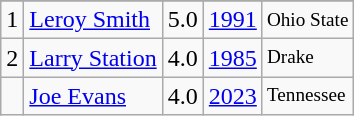<table class="wikitable">
<tr>
</tr>
<tr>
<td>1</td>
<td><a href='#'>Leroy Smith</a></td>
<td>5.0</td>
<td><a href='#'>1991</a></td>
<td style="font-size:80%;">Ohio State</td>
</tr>
<tr>
<td>2</td>
<td><a href='#'>Larry Station</a></td>
<td>4.0</td>
<td><a href='#'>1985</a></td>
<td style="font-size:80%;">Drake</td>
</tr>
<tr>
<td></td>
<td><a href='#'>Joe Evans</a></td>
<td>4.0</td>
<td><a href='#'>2023</a></td>
<td style="font-size:80%;">Tennessee<br></td>
</tr>
</table>
